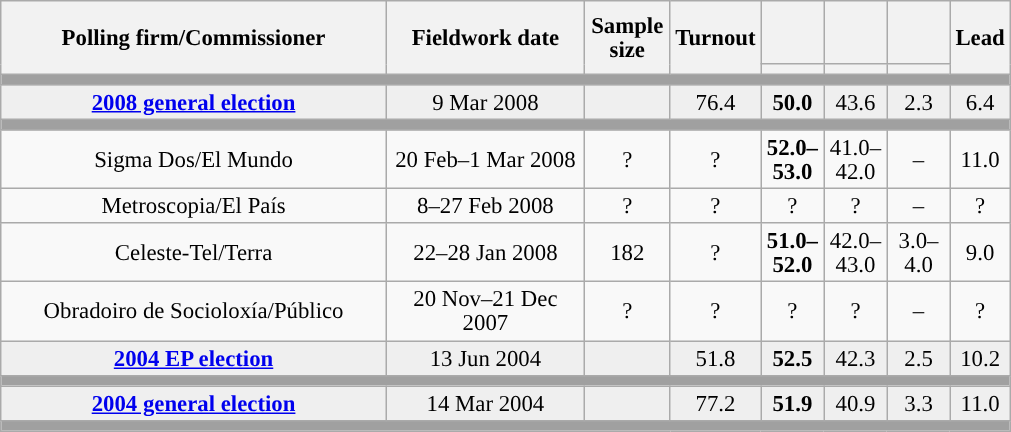<table class="wikitable collapsible collapsed" style="text-align:center; font-size:95%; line-height:16px;">
<tr style="height:42px;">
<th style="width:250px;" rowspan="2">Polling firm/Commissioner</th>
<th style="width:125px;" rowspan="2">Fieldwork date</th>
<th style="width:50px;" rowspan="2">Sample size</th>
<th style="width:45px;" rowspan="2">Turnout</th>
<th style="width:35px;"></th>
<th style="width:35px;"></th>
<th style="width:35px;"></th>
<th style="width:30px;" rowspan="2">Lead</th>
</tr>
<tr>
<th style="color:inherit;background:"></th>
<th style="color:inherit;background:"></th>
<th style="color:inherit;background:"></th>
</tr>
<tr>
<td colspan="8" style="background:#A0A0A0"></td>
</tr>
<tr style="background:#EFEFEF;">
<td><strong><a href='#'>2008 general election</a></strong></td>
<td>9 Mar 2008</td>
<td></td>
<td>76.4</td>
<td><strong>50.0</strong><br></td>
<td>43.6<br></td>
<td>2.3<br></td>
<td style="background:">6.4</td>
</tr>
<tr>
<td colspan="8" style="background:#A0A0A0"></td>
</tr>
<tr>
<td>Sigma Dos/El Mundo</td>
<td>20 Feb–1 Mar 2008</td>
<td>?</td>
<td>?</td>
<td><strong>52.0–<br>53.0</strong><br></td>
<td>41.0–<br>42.0<br></td>
<td>–</td>
<td style="background:">11.0</td>
</tr>
<tr>
<td>Metroscopia/El País</td>
<td>8–27 Feb 2008</td>
<td>?</td>
<td>?</td>
<td>?<br></td>
<td>?<br></td>
<td>–</td>
<td style="background:">?</td>
</tr>
<tr>
<td>Celeste-Tel/Terra</td>
<td>22–28 Jan 2008</td>
<td>182</td>
<td>?</td>
<td><strong>51.0–<br>52.0</strong><br></td>
<td>42.0–<br>43.0<br></td>
<td>3.0–<br>4.0<br></td>
<td style="background:">9.0</td>
</tr>
<tr>
<td>Obradoiro de Socioloxía/Público</td>
<td>20 Nov–21 Dec 2007</td>
<td>?</td>
<td>?</td>
<td>?<br></td>
<td>?<br></td>
<td>–</td>
<td style="background:">?</td>
</tr>
<tr style="background:#EFEFEF;">
<td><strong><a href='#'>2004 EP election</a></strong></td>
<td>13 Jun 2004</td>
<td></td>
<td>51.8</td>
<td><strong>52.5</strong><br></td>
<td>42.3<br></td>
<td>2.5<br></td>
<td style="background:">10.2</td>
</tr>
<tr>
<td colspan="8" style="background:#A0A0A0"></td>
</tr>
<tr style="background:#EFEFEF;">
<td><strong><a href='#'>2004 general election</a></strong></td>
<td>14 Mar 2004</td>
<td></td>
<td>77.2</td>
<td><strong>51.9</strong><br></td>
<td>40.9<br></td>
<td>3.3<br></td>
<td style="background:">11.0</td>
</tr>
<tr>
<td colspan="8" style="background:#A0A0A0"></td>
</tr>
</table>
